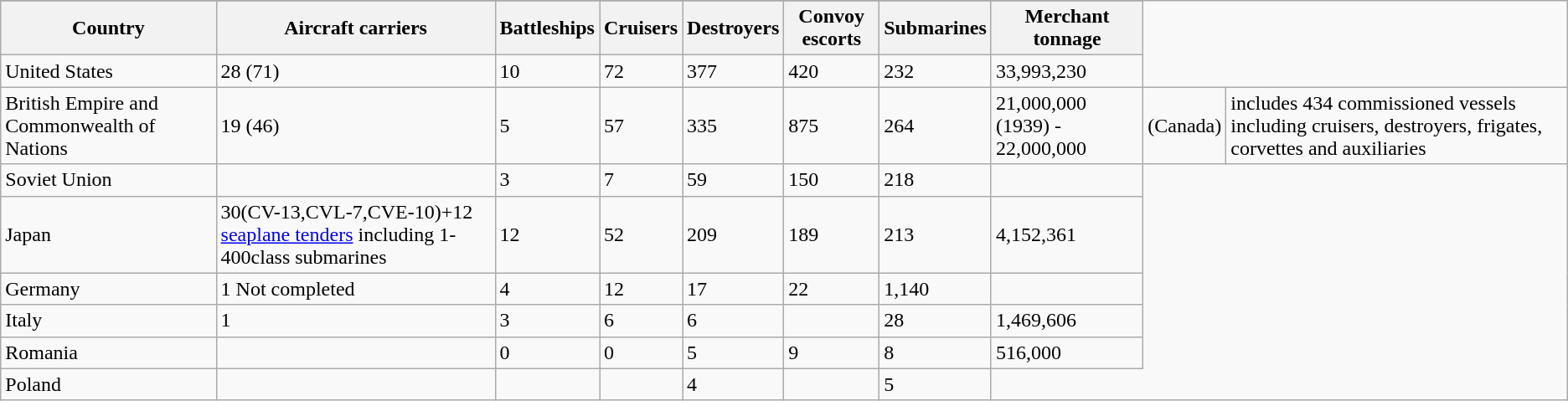<table class="wikitable sortable">
<tr>
</tr>
<tr>
<th>Country</th>
<th>Aircraft carriers </th>
<th>Battleships</th>
<th>Cruisers</th>
<th>Destroyers</th>
<th>Convoy escorts</th>
<th>Submarines</th>
<th>Merchant tonnage</th>
</tr>
<tr>
<td>United States</td>
<td>28 (71)</td>
<td>10</td>
<td>72</td>
<td>377</td>
<td>420</td>
<td>232</td>
<td>33,993,230</td>
</tr>
<tr>
<td>British Empire and Commonwealth of Nations</td>
<td>19 (46)</td>
<td>5</td>
<td>57</td>
<td>335</td>
<td>875</td>
<td>264</td>
<td>21,000,000 (1939) - 22,000,000</td>
<td>(Canada)</td>
<td>includes 434 commissioned vessels including cruisers, destroyers, frigates, corvettes and auxiliaries</td>
</tr>
<tr>
<td>Soviet Union</td>
<td></td>
<td>3</td>
<td>7</td>
<td>59</td>
<td>150</td>
<td>218</td>
<td></td>
</tr>
<tr>
<td>Japan</td>
<td>30(CV-13,CVL-7,CVE-10)+12 <a href='#'>seaplane tenders</a> including 1-400class submarines</td>
<td>12</td>
<td>52</td>
<td>209</td>
<td>189</td>
<td>213</td>
<td>4,152,361</td>
</tr>
<tr>
<td>Germany</td>
<td>1 Not completed</td>
<td>4</td>
<td>12</td>
<td>17</td>
<td>22</td>
<td>1,140</td>
<td></td>
</tr>
<tr>
<td>Italy</td>
<td>1</td>
<td>3</td>
<td>6</td>
<td>6</td>
<td></td>
<td>28</td>
<td>1,469,606</td>
</tr>
<tr>
<td>Romania</td>
<td></td>
<td>0</td>
<td>0</td>
<td>5</td>
<td>9</td>
<td>8</td>
<td>516,000</td>
</tr>
<tr>
<td>Poland</td>
<td></td>
<td></td>
<td></td>
<td>4</td>
<td></td>
<td>5</td>
</tr>
</table>
